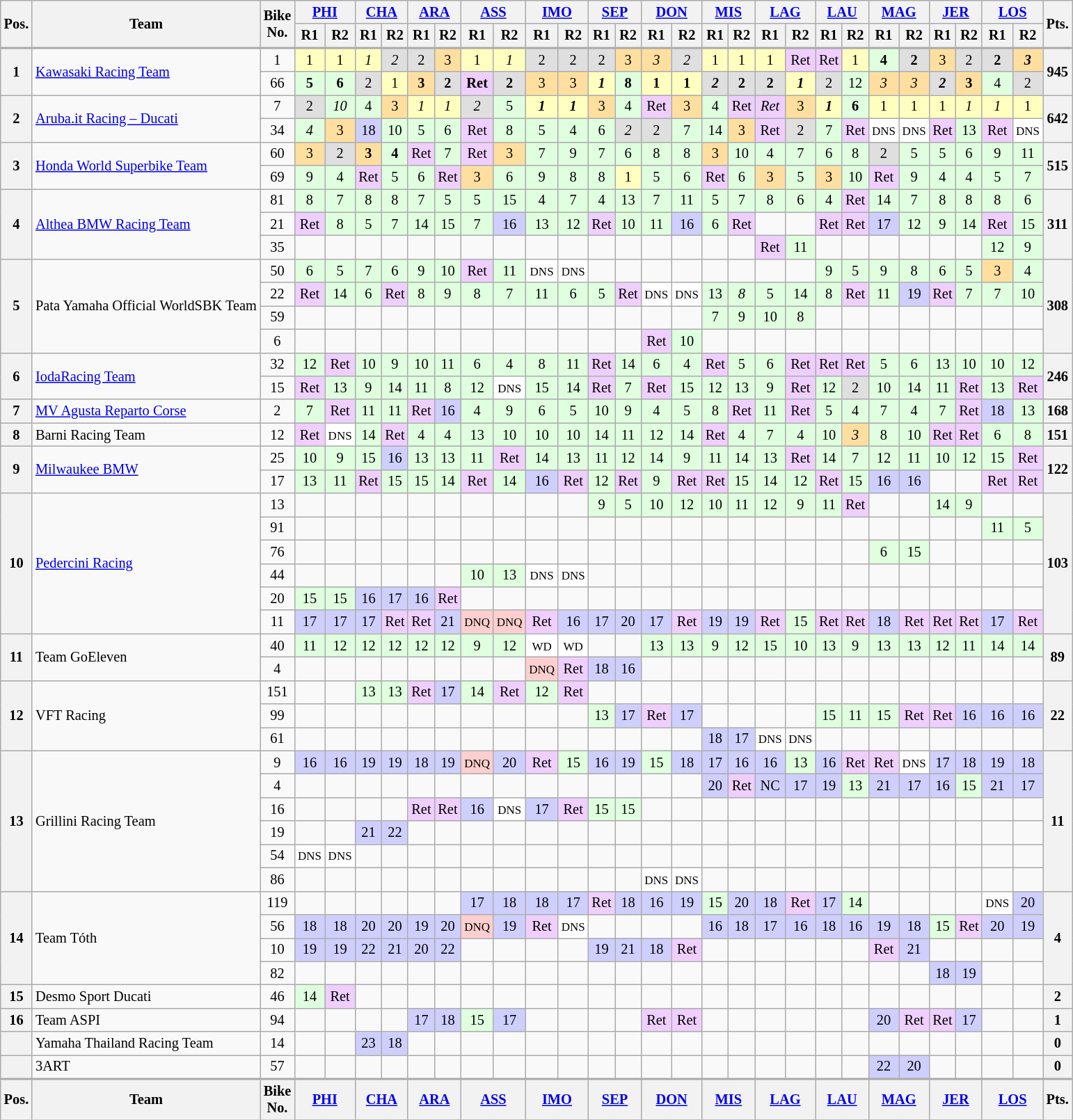<table class="wikitable" style="font-size:85%; text-align:center;">
<tr>
<th rowspan=2>Pos.</th>
<th rowspan=2>Team</th>
<th rowspan=2>Bike<br>No.</th>
<th colspan=2><a href='#'>PHI</a><br></th>
<th colspan=2><a href='#'>CHA</a><br></th>
<th colspan=2><a href='#'>ARA</a><br></th>
<th colspan=2><a href='#'>ASS</a><br></th>
<th colspan=2><a href='#'>IMO</a><br></th>
<th colspan=2><a href='#'>SEP</a><br></th>
<th colspan=2><a href='#'>DON</a><br></th>
<th colspan=2><a href='#'>MIS</a><br></th>
<th colspan=2><a href='#'>LAG</a><br></th>
<th colspan=2><a href='#'>LAU</a><br></th>
<th colspan=2><a href='#'>MAG</a><br></th>
<th colspan=2><a href='#'>JER</a><br></th>
<th colspan=2><a href='#'>LOS</a><br></th>
<th rowspan=2>Pts.</th>
</tr>
<tr>
<th>R1</th>
<th>R2</th>
<th>R1</th>
<th>R2</th>
<th>R1</th>
<th>R2</th>
<th>R1</th>
<th>R2</th>
<th>R1</th>
<th>R2</th>
<th>R1</th>
<th>R2</th>
<th>R1</th>
<th>R2</th>
<th>R1</th>
<th>R2</th>
<th>R1</th>
<th>R2</th>
<th>R1</th>
<th>R2</th>
<th>R1</th>
<th>R2</th>
<th>R1</th>
<th>R2</th>
<th>R1</th>
<th>R2</th>
</tr>
<tr style="border-top:2px solid #aaaaaa">
<th rowspan="2">1</th>
<td rowspan="2" align="left"> <a href='#'>Kawasaki Racing Team</a></td>
<td>1</td>
<td style="background:#ffffbf;">1</td>
<td style="background:#ffffbf;">1</td>
<td style="background:#ffffbf;"><em>1</em></td>
<td style="background:#dfdfdf;"><em>2</em></td>
<td style="background:#dfdfdf;">2</td>
<td style="background:#ffdf9f;">3</td>
<td style="background:#ffffbf;">1</td>
<td style="background:#ffffbf;"><em>1</em></td>
<td style="background:#dfdfdf;">2</td>
<td style="background:#dfdfdf;">2</td>
<td style="background:#dfdfdf;">2</td>
<td style="background:#ffdf9f;">3</td>
<td style="background:#ffdf9f;"><em>3</em></td>
<td style="background:#dfdfdf;"><em>2</em></td>
<td style="background:#ffffbf;">1</td>
<td style="background:#ffffbf;">1</td>
<td style="background:#ffffbf;">1</td>
<td style="background:#efcfff;">Ret</td>
<td style="background:#efcfff;">Ret</td>
<td style="background:#ffffbf;">1</td>
<td style="background:#dfffdf;"><strong>4</strong></td>
<td style="background:#dfdfdf;"><strong>2</strong></td>
<td style="background:#ffdf9f;">3</td>
<td style="background:#dfdfdf;">2</td>
<td style="background:#dfdfdf;"><strong>2</strong></td>
<td style="background:#ffdf9f;"><strong><em>3</em></strong></td>
<th rowspan="2">945</th>
</tr>
<tr>
<td>66</td>
<td style="background:#dfffdf;"><strong>5</strong></td>
<td style="background:#dfffdf;"><strong>6</strong></td>
<td style="background:#dfdfdf;">2</td>
<td style="background:#ffffbf;">1</td>
<td style="background:#ffdf9f;"><strong>3</strong></td>
<td style="background:#dfdfdf;"><strong>2</strong></td>
<td style="background:#efcfff;"><strong>Ret</strong></td>
<td style="background:#dfdfdf;"><strong>2</strong></td>
<td style="background:#ffdf9f;">3</td>
<td style="background:#ffdf9f;">3</td>
<td style="background:#ffffbf;"><strong><em>1</em></strong></td>
<td style="background:#dfffdf;"><strong>8</strong></td>
<td style="background:#ffffbf;"><strong>1</strong></td>
<td style="background:#ffffbf;"><strong>1</strong></td>
<td style="background:#dfdfdf;"><strong><em>2</em></strong></td>
<td style="background:#dfdfdf;"><strong>2</strong></td>
<td style="background:#dfdfdf;"><strong>2</strong></td>
<td style="background:#ffffbf;"><strong><em>1</em></strong></td>
<td style="background:#dfdfdf;">2</td>
<td style="background:#dfffdf;">12</td>
<td style="background:#ffdf9f;"><em>3</em></td>
<td style="background:#ffdf9f;"><em>3</em></td>
<td style="background:#dfdfdf;"><strong><em>2</em></strong></td>
<td style="background:#ffdf9f;"><strong>3</strong></td>
<td style="background:#dfffdf;">4</td>
<td style="background:#dfdfdf;">2</td>
</tr>
<tr>
<th rowspan="2">2</th>
<td rowspan="2" align="left"> <a href='#'>Aruba.it Racing – Ducati</a></td>
<td>7</td>
<td style="background:#dfdfdf;">2</td>
<td style="background:#dfffdf;"><em>10</em></td>
<td style="background:#dfffdf;">4</td>
<td style="background:#ffdf9f;">3</td>
<td style="background:#ffffbf;"><em>1</em></td>
<td style="background:#ffffbf;"><em>1</em></td>
<td style="background:#dfdfdf;"><em>2</em></td>
<td style="background:#dfffdf;">5</td>
<td style="background:#ffffbf;"><strong><em>1</em></strong></td>
<td style="background:#ffffbf;"><strong><em>1</em></strong></td>
<td style="background:#ffdf9f;">3</td>
<td style="background:#dfffdf;">4</td>
<td style="background:#efcfff;">Ret</td>
<td style="background:#ffdf9f;">3</td>
<td style="background:#dfffdf;">4</td>
<td style="background:#efcfff;">Ret</td>
<td style="background:#efcfff;"><em>Ret</em></td>
<td style="background:#ffdf9f;">3</td>
<td style="background:#ffffbf;"><strong><em>1</em></strong></td>
<td style="background:#dfffdf;"><strong>6</strong></td>
<td style="background:#ffffbf;">1</td>
<td style="background:#ffffbf;">1</td>
<td style="background:#ffffbf;">1</td>
<td style="background:#ffffbf;"><em>1</em></td>
<td style="background:#ffffbf;"><em>1</em></td>
<td style="background:#ffffbf;">1</td>
<th rowspan="2">642</th>
</tr>
<tr>
<td>34</td>
<td style="background:#dfffdf;"><em>4</em></td>
<td style="background:#ffdf9f;">3</td>
<td style="background:#cfcfff;">18</td>
<td style="background:#dfffdf;">10</td>
<td style="background:#dfffdf;">5</td>
<td style="background:#dfffdf;">6</td>
<td style="background:#efcfff;">Ret</td>
<td style="background:#dfffdf;">8</td>
<td style="background:#dfffdf;">5</td>
<td style="background:#dfffdf;">4</td>
<td style="background:#dfffdf;">6</td>
<td style="background:#dfdfdf;"><em>2</em></td>
<td style="background:#dfdfdf;">2</td>
<td style="background:#dfffdf;">7</td>
<td style="background:#dfffdf;">14</td>
<td style="background:#ffdf9f;">3</td>
<td style="background:#efcfff;">Ret</td>
<td style="background:#dfdfdf;">2</td>
<td style="background:#dfffdf;">7</td>
<td style="background:#efcfff;">Ret</td>
<td style="background:#ffffff;"><small>DNS</small></td>
<td style="background:#ffffff;"><small>DNS</small></td>
<td style="background:#efcfff;">Ret</td>
<td style="background:#dfffdf;">13</td>
<td style="background:#efcfff;">Ret</td>
<td style="background:#ffffff;"><small>DNS</small></td>
</tr>
<tr>
<th rowspan="2">3</th>
<td rowspan="2" align="left"> <a href='#'>Honda World Superbike Team</a></td>
<td>60</td>
<td style="background:#ffdf9f;">3</td>
<td style="background:#dfdfdf;">2</td>
<td style="background:#ffdf9f;"><strong>3</strong></td>
<td style="background:#dfffdf;"><strong>4</strong></td>
<td style="background:#efcfff;">Ret</td>
<td style="background:#dfffdf;">7</td>
<td style="background:#efcfff;">Ret</td>
<td style="background:#ffdf9f;">3</td>
<td style="background:#dfffdf;">7</td>
<td style="background:#dfffdf;">9</td>
<td style="background:#dfffdf;">7</td>
<td style="background:#dfffdf;">6</td>
<td style="background:#dfffdf;">8</td>
<td style="background:#dfffdf;">8</td>
<td style="background:#ffdf9f;">3</td>
<td style="background:#dfffdf;">10</td>
<td style="background:#dfffdf;">4</td>
<td style="background:#dfffdf;">7</td>
<td style="background:#dfffdf;">6</td>
<td style="background:#dfffdf;">8</td>
<td style="background:#dfdfdf;">2</td>
<td style="background:#dfffdf;">5</td>
<td style="background:#dfffdf;">5</td>
<td style="background:#dfffdf;">6</td>
<td style="background:#dfffdf;">9</td>
<td style="background:#dfffdf;">11</td>
<th rowspan="2">515</th>
</tr>
<tr>
<td>69</td>
<td style="background:#dfffdf;">9</td>
<td style="background:#dfffdf;">4</td>
<td style="background:#efcfff;">Ret</td>
<td style="background:#dfffdf;">5</td>
<td style="background:#dfffdf;">6</td>
<td style="background:#efcfff;">Ret</td>
<td style="background:#ffdf9f;">3</td>
<td style="background:#dfffdf;">6</td>
<td style="background:#dfffdf;">9</td>
<td style="background:#dfffdf;">8</td>
<td style="background:#dfffdf;">8</td>
<td style="background:#ffffbf;">1</td>
<td style="background:#dfffdf;">5</td>
<td style="background:#dfffdf;">6</td>
<td style="background:#efcfff;">Ret</td>
<td style="background:#dfffdf;">6</td>
<td style="background:#ffdf9f;">3</td>
<td style="background:#dfffdf;">5</td>
<td style="background:#ffdf9f;">3</td>
<td style="background:#dfffdf;">10</td>
<td style="background:#efcfff;">Ret</td>
<td style="background:#dfffdf;">9</td>
<td style="background:#dfffdf;">4</td>
<td style="background:#dfffdf;">4</td>
<td style="background:#dfffdf;">5</td>
<td style="background:#dfffdf;">7</td>
</tr>
<tr>
<th rowspan="3">4</th>
<td rowspan="3" align="left"> <a href='#'>Althea BMW Racing Team</a></td>
<td>81</td>
<td style="background:#dfffdf;">8</td>
<td style="background:#dfffdf;">7</td>
<td style="background:#dfffdf;">8</td>
<td style="background:#dfffdf;">8</td>
<td style="background:#dfffdf;">7</td>
<td style="background:#dfffdf;">5</td>
<td style="background:#dfffdf;">5</td>
<td style="background:#dfffdf;">15</td>
<td style="background:#dfffdf;">4</td>
<td style="background:#dfffdf;">7</td>
<td style="background:#dfffdf;">4</td>
<td style="background:#dfffdf;">13</td>
<td style="background:#dfffdf;">7</td>
<td style="background:#dfffdf;">11</td>
<td style="background:#dfffdf;">5</td>
<td style="background:#dfffdf;">7</td>
<td style="background:#dfffdf;">8</td>
<td style="background:#dfffdf;">6</td>
<td style="background:#dfffdf;">4</td>
<td style="background:#efcfff;">Ret</td>
<td style="background:#dfffdf;">14</td>
<td style="background:#dfffdf;">7</td>
<td style="background:#dfffdf;">8</td>
<td style="background:#dfffdf;">8</td>
<td style="background:#dfffdf;">8</td>
<td style="background:#dfffdf;">6</td>
<th rowspan="3">311</th>
</tr>
<tr>
<td>21</td>
<td style="background:#efcfff;">Ret</td>
<td style="background:#dfffdf;">8</td>
<td style="background:#dfffdf;">5</td>
<td style="background:#dfffdf;">7</td>
<td style="background:#dfffdf;">14</td>
<td style="background:#dfffdf;">15</td>
<td style="background:#dfffdf;">7</td>
<td style="background:#cfcfff;">16</td>
<td style="background:#dfffdf;">13</td>
<td style="background:#dfffdf;">12</td>
<td style="background:#efcfff;">Ret</td>
<td style="background:#dfffdf;">10</td>
<td style="background:#dfffdf;">11</td>
<td style="background:#cfcfff;">16</td>
<td style="background:#dfffdf;">6</td>
<td style="background:#efcfff;">Ret</td>
<td></td>
<td></td>
<td style="background:#efcfff;">Ret</td>
<td style="background:#efcfff;">Ret</td>
<td style="background:#cfcfff;">17</td>
<td style="background:#dfffdf;">12</td>
<td style="background:#dfffdf;">9</td>
<td style="background:#dfffdf;">14</td>
<td style="background:#efcfff;">Ret</td>
<td style="background:#dfffdf;">15</td>
</tr>
<tr>
<td>35</td>
<td></td>
<td></td>
<td></td>
<td></td>
<td></td>
<td></td>
<td></td>
<td></td>
<td></td>
<td></td>
<td></td>
<td></td>
<td></td>
<td></td>
<td></td>
<td></td>
<td style="background:#efcfff;">Ret</td>
<td style="background:#dfffdf;">11</td>
<td></td>
<td></td>
<td></td>
<td></td>
<td></td>
<td></td>
<td style="background:#dfffdf;">12</td>
<td style="background:#dfffdf;">9</td>
</tr>
<tr>
<th rowspan="4">5</th>
<td rowspan="4" align="left"> Pata Yamaha Official WorldSBK Team</td>
<td>50</td>
<td style="background:#dfffdf;">6</td>
<td style="background:#dfffdf;">5</td>
<td style="background:#dfffdf;">7</td>
<td style="background:#dfffdf;">6</td>
<td style="background:#dfffdf;">9</td>
<td style="background:#dfffdf;">10</td>
<td style="background:#efcfff;">Ret</td>
<td style="background:#dfffdf;">11</td>
<td style="background:#ffffff;"><small>DNS</small></td>
<td style="background:#ffffff;"><small>DNS</small></td>
<td></td>
<td></td>
<td></td>
<td></td>
<td></td>
<td></td>
<td></td>
<td></td>
<td style="background:#dfffdf;">9</td>
<td style="background:#dfffdf;">5</td>
<td style="background:#dfffdf;">9</td>
<td style="background:#dfffdf;">8</td>
<td style="background:#dfffdf;">6</td>
<td style="background:#dfffdf;">5</td>
<td style="background:#ffdf9f;">3</td>
<td style="background:#dfffdf;">4</td>
<th rowspan="4">308</th>
</tr>
<tr>
<td>22</td>
<td style="background:#efcfff;">Ret</td>
<td style="background:#dfffdf;">14</td>
<td style="background:#dfffdf;">6</td>
<td style="background:#efcfff;">Ret</td>
<td style="background:#dfffdf;">8</td>
<td style="background:#dfffdf;">9</td>
<td style="background:#dfffdf;">8</td>
<td style="background:#dfffdf;">7</td>
<td style="background:#dfffdf;">11</td>
<td style="background:#dfffdf;">6</td>
<td style="background:#dfffdf;">5</td>
<td style="background:#efcfff;">Ret</td>
<td style="background:#ffffff;"><small>DNS</small></td>
<td style="background:#ffffff;"><small>DNS</small></td>
<td style="background:#dfffdf;">13</td>
<td style="background:#dfffdf;"><em>8</em></td>
<td style="background:#dfffdf;">5</td>
<td style="background:#dfffdf;">14</td>
<td style="background:#dfffdf;">8</td>
<td style="background:#efcfff;">Ret</td>
<td style="background:#dfffdf;">11</td>
<td style="background:#cfcfff;">19</td>
<td style="background:#efcfff;">Ret</td>
<td style="background:#dfffdf;">7</td>
<td style="background:#dfffdf;">7</td>
<td style="background:#dfffdf;">10</td>
</tr>
<tr>
<td>59</td>
<td></td>
<td></td>
<td></td>
<td></td>
<td></td>
<td></td>
<td></td>
<td></td>
<td></td>
<td></td>
<td></td>
<td></td>
<td></td>
<td></td>
<td style="background:#dfffdf;">7</td>
<td style="background:#dfffdf;">9</td>
<td style="background:#dfffdf;">10</td>
<td style="background:#dfffdf;">8</td>
<td></td>
<td></td>
<td></td>
<td></td>
<td></td>
<td></td>
<td></td>
<td></td>
</tr>
<tr>
<td>6</td>
<td></td>
<td></td>
<td></td>
<td></td>
<td></td>
<td></td>
<td></td>
<td></td>
<td></td>
<td></td>
<td></td>
<td></td>
<td style="background:#efcfff;">Ret</td>
<td style="background:#dfffdf;">10</td>
<td></td>
<td></td>
<td></td>
<td></td>
<td></td>
<td></td>
<td></td>
<td></td>
<td></td>
<td></td>
<td></td>
<td></td>
</tr>
<tr>
<th rowspan="2">6</th>
<td rowspan="2" align="left"> <a href='#'>IodaRacing Team</a></td>
<td>32</td>
<td style="background:#dfffdf;">12</td>
<td style="background:#efcfff;">Ret</td>
<td style="background:#dfffdf;">10</td>
<td style="background:#dfffdf;">9</td>
<td style="background:#dfffdf;">10</td>
<td style="background:#dfffdf;">11</td>
<td style="background:#dfffdf;">6</td>
<td style="background:#dfffdf;">4</td>
<td style="background:#dfffdf;">8</td>
<td style="background:#dfffdf;">11</td>
<td style="background:#efcfff;">Ret</td>
<td style="background:#dfffdf;">14</td>
<td style="background:#dfffdf;">6</td>
<td style="background:#dfffdf;">4</td>
<td style="background:#efcfff;">Ret</td>
<td style="background:#dfffdf;">5</td>
<td style="background:#dfffdf;">6</td>
<td style="background:#efcfff;">Ret</td>
<td style="background:#efcfff;">Ret</td>
<td style="background:#efcfff;">Ret</td>
<td style="background:#dfffdf;">5</td>
<td style="background:#dfffdf;">6</td>
<td style="background:#dfffdf;">13</td>
<td style="background:#dfffdf;">10</td>
<td style="background:#dfffdf;">10</td>
<td style="background:#dfffdf;">12</td>
<th rowspan="2">246</th>
</tr>
<tr>
<td>15</td>
<td style="background:#efcfff;">Ret</td>
<td style="background:#dfffdf;">13</td>
<td style="background:#dfffdf;">9</td>
<td style="background:#dfffdf;">14</td>
<td style="background:#dfffdf;">11</td>
<td style="background:#dfffdf;">8</td>
<td style="background:#dfffdf;">12</td>
<td style="background:#ffffff;"><small>DNS</small></td>
<td style="background:#dfffdf;">15</td>
<td style="background:#dfffdf;">14</td>
<td style="background:#efcfff;">Ret</td>
<td style="background:#dfffdf;">7</td>
<td style="background:#efcfff;">Ret</td>
<td style="background:#dfffdf;">15</td>
<td style="background:#dfffdf;">12</td>
<td style="background:#dfffdf;">13</td>
<td style="background:#dfffdf;">9</td>
<td style="background:#efcfff;">Ret</td>
<td style="background:#dfffdf;">12</td>
<td style="background:#dfdfdf;">2</td>
<td style="background:#dfffdf;">10</td>
<td style="background:#dfffdf;">14</td>
<td style="background:#dfffdf;">11</td>
<td style="background:#efcfff;">Ret</td>
<td style="background:#dfffdf;">13</td>
<td style="background:#efcfff;">Ret</td>
</tr>
<tr>
<th>7</th>
<td align="left"> <a href='#'>MV Agusta Reparto Corse</a></td>
<td>2</td>
<td style="background:#dfffdf;">7</td>
<td style="background:#efcfff;">Ret</td>
<td style="background:#dfffdf;">11</td>
<td style="background:#dfffdf;">11</td>
<td style="background:#efcfff;">Ret</td>
<td style="background:#cfcfff;">16</td>
<td style="background:#dfffdf;">4</td>
<td style="background:#dfffdf;">9</td>
<td style="background:#dfffdf;">6</td>
<td style="background:#dfffdf;">5</td>
<td style="background:#dfffdf;">10</td>
<td style="background:#dfffdf;">9</td>
<td style="background:#dfffdf;">4</td>
<td style="background:#dfffdf;">5</td>
<td style="background:#dfffdf;">8</td>
<td style="background:#efcfff;">Ret</td>
<td style="background:#dfffdf;">11</td>
<td style="background:#efcfff;">Ret</td>
<td style="background:#dfffdf;">5</td>
<td style="background:#dfffdf;">4</td>
<td style="background:#dfffdf;">7</td>
<td style="background:#dfffdf;">4</td>
<td style="background:#dfffdf;">7</td>
<td style="background:#efcfff;">Ret</td>
<td style="background:#cfcfff;">18</td>
<td style="background:#dfffdf;">13</td>
<th>168</th>
</tr>
<tr>
<th>8</th>
<td align="left"> Barni Racing Team</td>
<td>12</td>
<td style="background:#efcfff;">Ret</td>
<td style="background:#ffffff;"><small>DNS</small></td>
<td style="background:#dfffdf;">14</td>
<td style="background:#efcfff;">Ret</td>
<td style="background:#dfffdf;">4</td>
<td style="background:#dfffdf;">4</td>
<td style="background:#dfffdf;">13</td>
<td style="background:#dfffdf;">10</td>
<td style="background:#dfffdf;">10</td>
<td style="background:#dfffdf;">10</td>
<td style="background:#dfffdf;">14</td>
<td style="background:#dfffdf;">11</td>
<td style="background:#dfffdf;">12</td>
<td style="background:#dfffdf;">14</td>
<td style="background:#efcfff;">Ret</td>
<td style="background:#dfffdf;">4</td>
<td style="background:#dfffdf;">7</td>
<td style="background:#dfffdf;">4</td>
<td style="background:#dfffdf;">10</td>
<td style="background:#ffdf9f;"><em>3</em></td>
<td style="background:#dfffdf;">8</td>
<td style="background:#dfffdf;">10</td>
<td style="background:#efcfff;">Ret</td>
<td style="background:#efcfff;">Ret</td>
<td style="background:#dfffdf;">6</td>
<td style="background:#dfffdf;">8</td>
<th>151</th>
</tr>
<tr>
<th rowspan="2">9</th>
<td rowspan="2" align="left"> <a href='#'>Milwaukee BMW</a></td>
<td>25</td>
<td style="background:#dfffdf;">10</td>
<td style="background:#dfffdf;">9</td>
<td style="background:#dfffdf;">15</td>
<td style="background:#cfcfff;">16</td>
<td style="background:#dfffdf;">13</td>
<td style="background:#dfffdf;">13</td>
<td style="background:#dfffdf;">11</td>
<td style="background:#efcfff;">Ret</td>
<td style="background:#dfffdf;">14</td>
<td style="background:#dfffdf;">13</td>
<td style="background:#dfffdf;">11</td>
<td style="background:#dfffdf;">12</td>
<td style="background:#dfffdf;">14</td>
<td style="background:#dfffdf;">9</td>
<td style="background:#dfffdf;">11</td>
<td style="background:#dfffdf;">14</td>
<td style="background:#dfffdf;">13</td>
<td style="background:#efcfff;">Ret</td>
<td style="background:#dfffdf;">14</td>
<td style="background:#dfffdf;">7</td>
<td style="background:#dfffdf;">12</td>
<td style="background:#dfffdf;">11</td>
<td style="background:#dfffdf;">10</td>
<td style="background:#dfffdf;">12</td>
<td style="background:#dfffdf;">15</td>
<td style="background:#efcfff;">Ret</td>
<th rowspan="2">122</th>
</tr>
<tr>
<td>17</td>
<td style="background:#dfffdf;">13</td>
<td style="background:#dfffdf;">11</td>
<td style="background:#efcfff;">Ret</td>
<td style="background:#dfffdf;">15</td>
<td style="background:#dfffdf;">15</td>
<td style="background:#dfffdf;">14</td>
<td style="background:#efcfff;">Ret</td>
<td style="background:#dfffdf;">14</td>
<td style="background:#cfcfff;">16</td>
<td style="background:#efcfff;">Ret</td>
<td style="background:#dfffdf;">12</td>
<td style="background:#efcfff;">Ret</td>
<td style="background:#dfffdf;">9</td>
<td style="background:#efcfff;">Ret</td>
<td style="background:#efcfff;">Ret</td>
<td style="background:#dfffdf;">15</td>
<td style="background:#dfffdf;">14</td>
<td style="background:#dfffdf;">12</td>
<td style="background:#efcfff;">Ret</td>
<td style="background:#dfffdf;">15</td>
<td style="background:#cfcfff;">16</td>
<td style="background:#cfcfff;">16</td>
<td></td>
<td></td>
<td style="background:#efcfff;">Ret</td>
<td style="background:#efcfff;">Ret</td>
</tr>
<tr>
<th rowspan="6">10</th>
<td rowspan="6" align="left"> <a href='#'>Pedercini Racing</a></td>
<td>13</td>
<td></td>
<td></td>
<td></td>
<td></td>
<td></td>
<td></td>
<td></td>
<td></td>
<td></td>
<td></td>
<td style="background:#dfffdf;">9</td>
<td style="background:#dfffdf;">5</td>
<td style="background:#dfffdf;">10</td>
<td style="background:#dfffdf;">12</td>
<td style="background:#dfffdf;">10</td>
<td style="background:#dfffdf;">11</td>
<td style="background:#dfffdf;">12</td>
<td style="background:#dfffdf;">9</td>
<td style="background:#dfffdf;">11</td>
<td style="background:#efcfff;">Ret</td>
<td></td>
<td></td>
<td style="background:#dfffdf;">14</td>
<td style="background:#dfffdf;">9</td>
<td></td>
<td></td>
<th rowspan="6">103</th>
</tr>
<tr>
<td>91</td>
<td></td>
<td></td>
<td></td>
<td></td>
<td></td>
<td></td>
<td></td>
<td></td>
<td></td>
<td></td>
<td></td>
<td></td>
<td></td>
<td></td>
<td></td>
<td></td>
<td></td>
<td></td>
<td></td>
<td></td>
<td></td>
<td></td>
<td></td>
<td></td>
<td style="background:#dfffdf;">11</td>
<td style="background:#dfffdf;">5</td>
</tr>
<tr>
<td>76</td>
<td></td>
<td></td>
<td></td>
<td></td>
<td></td>
<td></td>
<td></td>
<td></td>
<td></td>
<td></td>
<td></td>
<td></td>
<td></td>
<td></td>
<td></td>
<td></td>
<td></td>
<td></td>
<td></td>
<td></td>
<td style="background:#dfffdf;">6</td>
<td style="background:#dfffdf;">15</td>
<td></td>
<td></td>
<td></td>
<td></td>
</tr>
<tr>
<td>44</td>
<td></td>
<td></td>
<td></td>
<td></td>
<td></td>
<td></td>
<td style="background:#dfffdf;">10</td>
<td style="background:#dfffdf;">13</td>
<td style="background:#ffffff;"><small>DNS</small></td>
<td style="background:#ffffff;"><small>DNS</small></td>
<td></td>
<td></td>
<td></td>
<td></td>
<td></td>
<td></td>
<td></td>
<td></td>
<td></td>
<td></td>
<td></td>
<td></td>
<td></td>
<td></td>
<td></td>
<td></td>
</tr>
<tr>
<td>20</td>
<td style="background:#dfffdf;">15</td>
<td style="background:#dfffdf;">15</td>
<td style="background:#cfcfff;">16</td>
<td style="background:#cfcfff;">17</td>
<td style="background:#cfcfff;">16</td>
<td style="background:#efcfff;">Ret</td>
<td></td>
<td></td>
<td></td>
<td></td>
<td></td>
<td></td>
<td></td>
<td></td>
<td></td>
<td></td>
<td></td>
<td></td>
<td></td>
<td></td>
<td></td>
<td></td>
<td></td>
<td></td>
<td></td>
<td></td>
</tr>
<tr>
<td>11</td>
<td style="background:#cfcfff;">17</td>
<td style="background:#cfcfff;">17</td>
<td style="background:#cfcfff;">17</td>
<td style="background:#efcfff;">Ret</td>
<td style="background:#efcfff;">Ret</td>
<td style="background:#cfcfff;">21</td>
<td style="background:#ffcfcf;"><small>DNQ</small></td>
<td style="background:#ffcfcf;"><small>DNQ</small></td>
<td style="background:#efcfff;">Ret</td>
<td style="background:#cfcfff;">16</td>
<td style="background:#cfcfff;">17</td>
<td style="background:#cfcfff;">20</td>
<td style="background:#cfcfff;">17</td>
<td style="background:#efcfff;">Ret</td>
<td style="background:#cfcfff;">19</td>
<td style="background:#cfcfff;">19</td>
<td style="background:#efcfff;">Ret</td>
<td style="background:#dfffdf;">15</td>
<td style="background:#efcfff;">Ret</td>
<td style="background:#efcfff;">Ret</td>
<td style="background:#cfcfff;">18</td>
<td style="background:#efcfff;">Ret</td>
<td style="background:#efcfff;">Ret</td>
<td style="background:#efcfff;">Ret</td>
<td style="background:#cfcfff;">17</td>
<td style="background:#efcfff;">Ret</td>
</tr>
<tr>
<th rowspan="2">11</th>
<td rowspan="2" align="left"> Team GoEleven</td>
<td>40</td>
<td style="background:#dfffdf;">11</td>
<td style="background:#dfffdf;">12</td>
<td style="background:#dfffdf;">12</td>
<td style="background:#dfffdf;">12</td>
<td style="background:#dfffdf;">12</td>
<td style="background:#dfffdf;">12</td>
<td style="background:#dfffdf;">9</td>
<td style="background:#dfffdf;">12</td>
<td style="background:#ffffff;"><small>WD</small></td>
<td style="background:#ffffff;"><small>WD</small></td>
<td></td>
<td></td>
<td style="background:#dfffdf;">13</td>
<td style="background:#dfffdf;">13</td>
<td style="background:#dfffdf;">9</td>
<td style="background:#dfffdf;">12</td>
<td style="background:#dfffdf;">15</td>
<td style="background:#dfffdf;">10</td>
<td style="background:#dfffdf;">13</td>
<td style="background:#dfffdf;">9</td>
<td style="background:#dfffdf;">13</td>
<td style="background:#dfffdf;">13</td>
<td style="background:#dfffdf;">12</td>
<td style="background:#dfffdf;">11</td>
<td style="background:#dfffdf;">14</td>
<td style="background:#dfffdf;">14</td>
<th rowspan="2">89</th>
</tr>
<tr>
<td>4</td>
<td></td>
<td></td>
<td></td>
<td></td>
<td></td>
<td></td>
<td></td>
<td></td>
<td style="background:#ffcfcf;"><small>DNQ</small></td>
<td style="background:#efcfff;">Ret</td>
<td style="background:#cfcfff;">18</td>
<td style="background:#cfcfff;">16</td>
<td></td>
<td></td>
<td></td>
<td></td>
<td></td>
<td></td>
<td></td>
<td></td>
<td></td>
<td></td>
<td></td>
<td></td>
<td></td>
<td></td>
</tr>
<tr>
<th rowspan="3">12</th>
<td rowspan="3" align="left"> VFT Racing</td>
<td>151</td>
<td></td>
<td></td>
<td style="background:#dfffdf;">13</td>
<td style="background:#dfffdf;">13</td>
<td style="background:#efcfff;">Ret</td>
<td style="background:#cfcfff;">17</td>
<td style="background:#dfffdf;">14</td>
<td style="background:#efcfff;">Ret</td>
<td style="background:#dfffdf;">12</td>
<td style="background:#efcfff;">Ret</td>
<td></td>
<td></td>
<td></td>
<td></td>
<td></td>
<td></td>
<td></td>
<td></td>
<td></td>
<td></td>
<td></td>
<td></td>
<td></td>
<td></td>
<td></td>
<td></td>
<th rowspan="3">22</th>
</tr>
<tr>
<td>99</td>
<td></td>
<td></td>
<td></td>
<td></td>
<td></td>
<td></td>
<td></td>
<td></td>
<td></td>
<td></td>
<td style="background:#dfffdf;">13</td>
<td style="background:#cfcfff;">17</td>
<td style="background:#efcfff;">Ret</td>
<td style="background:#cfcfff;">17</td>
<td></td>
<td></td>
<td></td>
<td></td>
<td style="background:#dfffdf;">15</td>
<td style="background:#dfffdf;">11</td>
<td style="background:#dfffdf;">15</td>
<td style="background:#efcfff;">Ret</td>
<td style="background:#efcfff;">Ret</td>
<td style="background:#cfcfff;">16</td>
<td style="background:#cfcfff;">16</td>
<td style="background:#cfcfff;">16</td>
</tr>
<tr>
<td>61</td>
<td></td>
<td></td>
<td></td>
<td></td>
<td></td>
<td></td>
<td></td>
<td></td>
<td></td>
<td></td>
<td></td>
<td></td>
<td></td>
<td></td>
<td style="background:#cfcfff;">18</td>
<td style="background:#cfcfff;">17</td>
<td style="background:#ffffff;"><small>DNS</small></td>
<td style="background:#ffffff;"><small>DNS</small></td>
<td></td>
<td></td>
<td></td>
<td></td>
<td></td>
<td></td>
<td></td>
<td></td>
</tr>
<tr>
<th rowspan="6">13</th>
<td rowspan="6" align="left"> Grillini Racing Team</td>
<td>9</td>
<td style="background:#cfcfff;">16</td>
<td style="background:#cfcfff;">16</td>
<td style="background:#cfcfff;">19</td>
<td style="background:#cfcfff;">19</td>
<td style="background:#cfcfff;">18</td>
<td style="background:#cfcfff;">19</td>
<td style="background:#ffcfcf;"><small>DNQ</small></td>
<td style="background:#cfcfff;">20</td>
<td style="background:#efcfff;">Ret</td>
<td style="background:#dfffdf;">15</td>
<td style="background:#cfcfff;">16</td>
<td style="background:#cfcfff;">19</td>
<td style="background:#dfffdf;">15</td>
<td style="background:#cfcfff;">18</td>
<td style="background:#cfcfff;">17</td>
<td style="background:#cfcfff;">16</td>
<td style="background:#cfcfff;">16</td>
<td style="background:#dfffdf;">13</td>
<td style="background:#cfcfff;">16</td>
<td style="background:#efcfff;">Ret</td>
<td style="background:#efcfff;">Ret</td>
<td style="background:#ffffff;"><small>DNS</small></td>
<td style="background:#cfcfff;">17</td>
<td style="background:#cfcfff;">18</td>
<td style="background:#cfcfff;">19</td>
<td style="background:#cfcfff;">18</td>
<th rowspan="6">11</th>
</tr>
<tr>
<td>4</td>
<td></td>
<td></td>
<td></td>
<td></td>
<td></td>
<td></td>
<td></td>
<td></td>
<td></td>
<td></td>
<td></td>
<td></td>
<td></td>
<td></td>
<td style="background:#cfcfff;">20</td>
<td style="background:#efcfff;">Ret</td>
<td style="background:#cfcfff;">NC</td>
<td style="background:#cfcfff;">17</td>
<td style="background:#cfcfff;">19</td>
<td style="background:#dfffdf;">13</td>
<td style="background:#cfcfff;">21</td>
<td style="background:#cfcfff;">17</td>
<td style="background:#cfcfff;">16</td>
<td style="background:#dfffdf;">15</td>
<td style="background:#cfcfff;">21</td>
<td style="background:#cfcfff;">17</td>
</tr>
<tr>
<td>16</td>
<td></td>
<td></td>
<td></td>
<td></td>
<td style="background:#efcfff;">Ret</td>
<td style="background:#efcfff;">Ret</td>
<td style="background:#cfcfff;">16</td>
<td style="background:#ffffff;"><small>DNS</small></td>
<td style="background:#cfcfff;">17</td>
<td style="background:#efcfff;">Ret</td>
<td style="background:#dfffdf;">15</td>
<td style="background:#dfffdf;">15</td>
<td></td>
<td></td>
<td></td>
<td></td>
<td></td>
<td></td>
<td></td>
<td></td>
<td></td>
<td></td>
<td></td>
<td></td>
<td></td>
<td></td>
</tr>
<tr>
<td>19</td>
<td></td>
<td></td>
<td style="background:#cfcfff;">21</td>
<td style="background:#cfcfff;">22</td>
<td></td>
<td></td>
<td></td>
<td></td>
<td></td>
<td></td>
<td></td>
<td></td>
<td></td>
<td></td>
<td></td>
<td></td>
<td></td>
<td></td>
<td></td>
<td></td>
<td></td>
<td></td>
<td></td>
<td></td>
<td></td>
<td></td>
</tr>
<tr>
<td>54</td>
<td style="background:#ffffff;"><small>DNS</small></td>
<td style="background:#ffffff;"><small>DNS</small></td>
<td></td>
<td></td>
<td></td>
<td></td>
<td></td>
<td></td>
<td></td>
<td></td>
<td></td>
<td></td>
<td></td>
<td></td>
<td></td>
<td></td>
<td></td>
<td></td>
<td></td>
<td></td>
<td></td>
<td></td>
<td></td>
<td></td>
<td></td>
<td></td>
</tr>
<tr>
<td>86</td>
<td></td>
<td></td>
<td></td>
<td></td>
<td></td>
<td></td>
<td></td>
<td></td>
<td></td>
<td></td>
<td></td>
<td></td>
<td style="background:#ffffff;"><small>DNS</small></td>
<td style="background:#ffffff;"><small>DNS</small></td>
<td></td>
<td></td>
<td></td>
<td></td>
<td></td>
<td></td>
<td></td>
<td></td>
<td></td>
<td></td>
<td></td>
<td></td>
</tr>
<tr>
<th rowspan="4">14</th>
<td rowspan="4" align="left"> Team Tóth</td>
<td>119</td>
<td></td>
<td></td>
<td></td>
<td></td>
<td></td>
<td></td>
<td style="background:#cfcfff;">17</td>
<td style="background:#cfcfff;">18</td>
<td style="background:#cfcfff;">18</td>
<td style="background:#cfcfff;">17</td>
<td style="background:#efcfff;">Ret</td>
<td style="background:#cfcfff;">18</td>
<td style="background:#cfcfff;">16</td>
<td style="background:#cfcfff;">19</td>
<td style="background:#dfffdf;">15</td>
<td style="background:#cfcfff;">20</td>
<td style="background:#cfcfff;">18</td>
<td style="background:#efcfff;">Ret</td>
<td style="background:#cfcfff;">17</td>
<td style="background:#dfffdf;">14</td>
<td></td>
<td></td>
<td></td>
<td></td>
<td style="background:#ffffff;"><small>DNS</small></td>
<td style="background:#cfcfff;">20</td>
<th rowspan="4">4</th>
</tr>
<tr>
<td>56</td>
<td style="background:#cfcfff;">18</td>
<td style="background:#cfcfff;">18</td>
<td style="background:#cfcfff;">20</td>
<td style="background:#cfcfff;">20</td>
<td style="background:#cfcfff;">19</td>
<td style="background:#cfcfff;">20</td>
<td style="background:#ffcfcf;"><small>DNQ</small></td>
<td style="background:#cfcfff;">19</td>
<td style="background:#efcfff;">Ret</td>
<td style="background:#ffffff;"><small>DNS</small></td>
<td></td>
<td></td>
<td></td>
<td></td>
<td style="background:#cfcfff;">16</td>
<td style="background:#cfcfff;">18</td>
<td style="background:#cfcfff;">17</td>
<td style="background:#cfcfff;">16</td>
<td style="background:#cfcfff;">18</td>
<td style="background:#cfcfff;">16</td>
<td style="background:#cfcfff;">19</td>
<td style="background:#cfcfff;">18</td>
<td style="background:#dfffdf;">15</td>
<td style="background:#efcfff;">Ret</td>
<td style="background:#cfcfff;">20</td>
<td style="background:#cfcfff;">19</td>
</tr>
<tr>
<td>10</td>
<td style="background:#cfcfff;">19</td>
<td style="background:#cfcfff;">19</td>
<td style="background:#cfcfff;">22</td>
<td style="background:#cfcfff;">21</td>
<td style="background:#cfcfff;">20</td>
<td style="background:#cfcfff;">22</td>
<td></td>
<td></td>
<td></td>
<td></td>
<td style="background:#cfcfff;">19</td>
<td style="background:#cfcfff;">21</td>
<td style="background:#cfcfff;">18</td>
<td style="background:#efcfff;">Ret</td>
<td></td>
<td></td>
<td></td>
<td></td>
<td></td>
<td></td>
<td style="background:#efcfff;">Ret</td>
<td style="background:#cfcfff;">21</td>
<td></td>
<td></td>
<td></td>
<td></td>
</tr>
<tr>
<td>82</td>
<td></td>
<td></td>
<td></td>
<td></td>
<td></td>
<td></td>
<td></td>
<td></td>
<td></td>
<td></td>
<td></td>
<td></td>
<td></td>
<td></td>
<td></td>
<td></td>
<td></td>
<td></td>
<td></td>
<td></td>
<td></td>
<td></td>
<td style="background:#cfcfff;">18</td>
<td style="background:#cfcfff;">19</td>
<td></td>
<td></td>
</tr>
<tr>
<th>15</th>
<td align="left"> Desmo Sport Ducati</td>
<td>46</td>
<td style="background:#dfffdf;">14</td>
<td style="background:#efcfff;">Ret</td>
<td></td>
<td></td>
<td></td>
<td></td>
<td></td>
<td></td>
<td></td>
<td></td>
<td></td>
<td></td>
<td></td>
<td></td>
<td></td>
<td></td>
<td></td>
<td></td>
<td></td>
<td></td>
<td></td>
<td></td>
<td></td>
<td></td>
<td></td>
<td></td>
<th>2</th>
</tr>
<tr>
<th>16</th>
<td align="left"> Team ASPI</td>
<td>94</td>
<td></td>
<td></td>
<td></td>
<td></td>
<td style="background:#cfcfff;">17</td>
<td style="background:#cfcfff;">18</td>
<td style="background:#dfffdf;">15</td>
<td style="background:#cfcfff;">17</td>
<td></td>
<td></td>
<td></td>
<td></td>
<td style="background:#efcfff;">Ret</td>
<td style="background:#efcfff;">Ret</td>
<td></td>
<td></td>
<td></td>
<td></td>
<td></td>
<td></td>
<td style="background:#cfcfff;">20</td>
<td style="background:#efcfff;">Ret</td>
<td style="background:#efcfff;">Ret</td>
<td style="background:#cfcfff;">17</td>
<td></td>
<td></td>
<th>1</th>
</tr>
<tr>
<th></th>
<td align="left"> Yamaha Thailand Racing Team</td>
<td>14</td>
<td></td>
<td></td>
<td style="background:#cfcfff;">23</td>
<td style="background:#cfcfff;">18</td>
<td></td>
<td></td>
<td></td>
<td></td>
<td></td>
<td></td>
<td></td>
<td></td>
<td></td>
<td></td>
<td></td>
<td></td>
<td></td>
<td></td>
<td></td>
<td></td>
<td></td>
<td></td>
<td></td>
<td></td>
<td></td>
<td></td>
<th>0</th>
</tr>
<tr>
<th></th>
<td align="left"> 3ART</td>
<td>57</td>
<td></td>
<td></td>
<td></td>
<td></td>
<td></td>
<td></td>
<td></td>
<td></td>
<td></td>
<td></td>
<td></td>
<td></td>
<td></td>
<td></td>
<td></td>
<td></td>
<td></td>
<td></td>
<td></td>
<td></td>
<td style="background:#cfcfff;">22</td>
<td style="background:#cfcfff;">20</td>
<td></td>
<td></td>
<td></td>
<td></td>
<th>0</th>
</tr>
<tr style="border-top:2px solid #aaaaaa">
<th rowspan=2>Pos.</th>
<th rowspan=2>Team</th>
<th rowspan=2>Bike<br>No.</th>
<th colspan=2><a href='#'>PHI</a><br></th>
<th colspan=2><a href='#'>CHA</a><br></th>
<th colspan=2><a href='#'>ARA</a><br></th>
<th colspan=2><a href='#'>ASS</a><br></th>
<th colspan=2><a href='#'>IMO</a><br></th>
<th colspan=2><a href='#'>SEP</a><br></th>
<th colspan=2><a href='#'>DON</a><br></th>
<th colspan=2><a href='#'>MIS</a><br></th>
<th colspan=2><a href='#'>LAG</a><br></th>
<th colspan=2><a href='#'>LAU</a><br></th>
<th colspan=2><a href='#'>MAG</a><br></th>
<th colspan=2><a href='#'>JER</a><br></th>
<th colspan=2><a href='#'>LOS</a><br></th>
<th rowspan=2>Pts.</th>
</tr>
<tr>
</tr>
</table>
